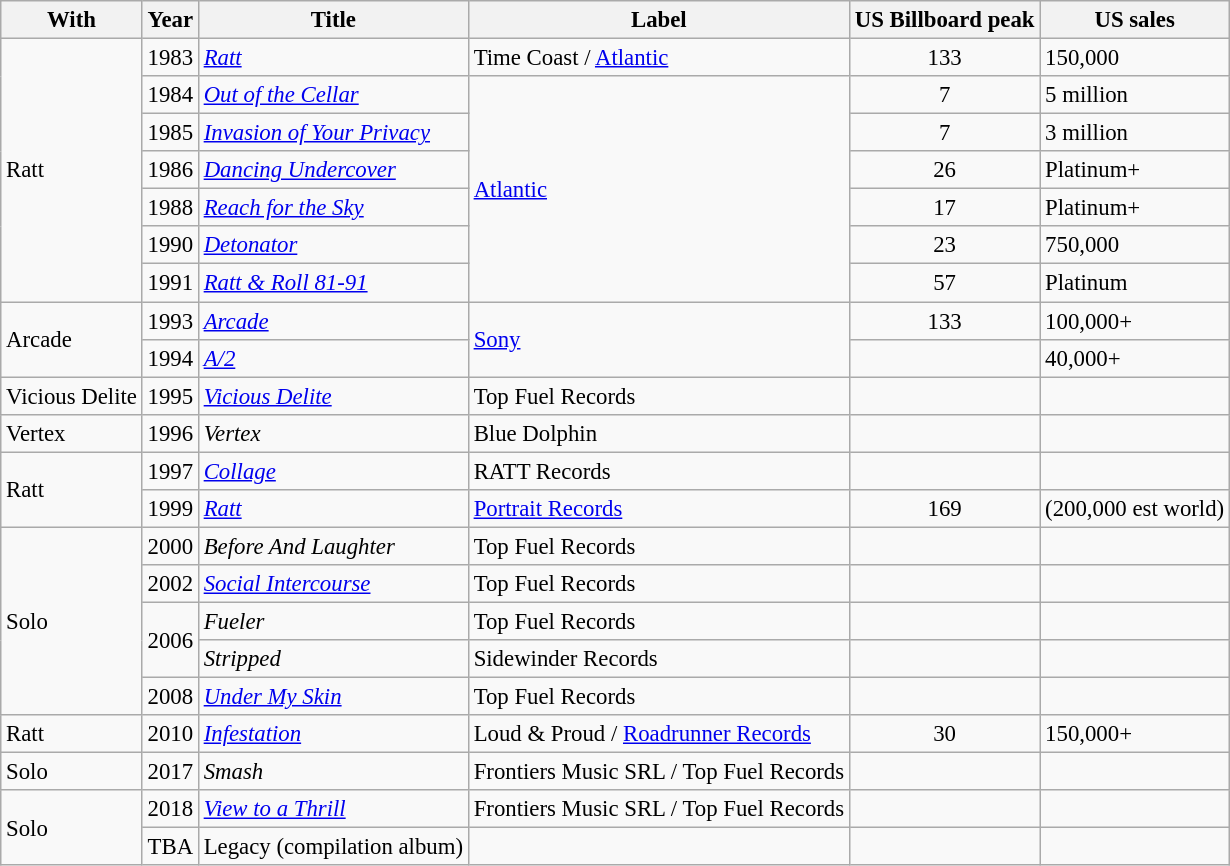<table class="wikitable" style="font-size: 95%;">
<tr>
<th>With</th>
<th>Year</th>
<th>Title</th>
<th>Label</th>
<th>US Billboard peak</th>
<th>US sales</th>
</tr>
<tr>
<td rowspan="7">Ratt</td>
<td>1983</td>
<td><em><a href='#'>Ratt</a></em></td>
<td>Time Coast / <a href='#'>Atlantic</a></td>
<td align="center">133</td>
<td>150,000</td>
</tr>
<tr>
<td>1984</td>
<td><em><a href='#'>Out of the Cellar</a></em></td>
<td rowspan="6"><a href='#'>Atlantic</a></td>
<td align="center">7</td>
<td>5 million</td>
</tr>
<tr>
<td>1985</td>
<td><em><a href='#'>Invasion of Your Privacy</a></em></td>
<td align="center">7</td>
<td>3 million</td>
</tr>
<tr>
<td>1986</td>
<td><em><a href='#'>Dancing Undercover</a></em></td>
<td align="center">26</td>
<td>Platinum+</td>
</tr>
<tr>
<td>1988</td>
<td><em><a href='#'>Reach for the Sky</a></em></td>
<td align="center">17</td>
<td>Platinum+</td>
</tr>
<tr>
<td>1990</td>
<td><em><a href='#'>Detonator</a></em></td>
<td align="center">23</td>
<td>750,000</td>
</tr>
<tr>
<td>1991</td>
<td><em><a href='#'>Ratt & Roll 81-91</a></em></td>
<td align="center">57</td>
<td>Platinum</td>
</tr>
<tr>
<td rowspan="2">Arcade</td>
<td>1993</td>
<td><em><a href='#'>Arcade</a></em></td>
<td rowspan="2"><a href='#'>Sony</a></td>
<td align="center">133</td>
<td>100,000+</td>
</tr>
<tr>
<td>1994</td>
<td><em><a href='#'>A/2</a></em></td>
<td align="center"></td>
<td>40,000+</td>
</tr>
<tr>
<td>Vicious Delite</td>
<td>1995</td>
<td><em><a href='#'>Vicious Delite</a></em></td>
<td>Top Fuel Records</td>
<td align="center"></td>
<td></td>
</tr>
<tr>
<td>Vertex</td>
<td>1996</td>
<td><em>Vertex</em></td>
<td>Blue Dolphin</td>
<td align="center"></td>
<td></td>
</tr>
<tr>
<td rowspan="2">Ratt</td>
<td>1997</td>
<td><em><a href='#'>Collage</a></em></td>
<td>RATT Records</td>
<td align="center"></td>
<td></td>
</tr>
<tr>
<td>1999</td>
<td><em><a href='#'>Ratt</a></em></td>
<td><a href='#'>Portrait Records</a></td>
<td align="center">169</td>
<td>(200,000 est world)</td>
</tr>
<tr>
<td rowspan="5">Solo</td>
<td>2000</td>
<td><em>Before And Laughter</em></td>
<td>Top Fuel Records</td>
<td></td>
<td></td>
</tr>
<tr>
<td>2002</td>
<td><em><a href='#'>Social Intercourse</a></em></td>
<td>Top Fuel Records</td>
<td></td>
<td></td>
</tr>
<tr>
<td rowspan="2">2006</td>
<td><em>Fueler</em></td>
<td>Top Fuel Records</td>
<td align="center"></td>
<td></td>
</tr>
<tr>
<td><em>Stripped</em></td>
<td>Sidewinder Records</td>
<td align="center"></td>
<td></td>
</tr>
<tr>
<td>2008</td>
<td><em><a href='#'>Under My Skin</a></em></td>
<td>Top Fuel Records</td>
<td align="center"></td>
<td></td>
</tr>
<tr>
<td>Ratt</td>
<td>2010</td>
<td><em><a href='#'>Infestation</a></em></td>
<td>Loud & Proud / <a href='#'>Roadrunner Records</a></td>
<td align="center">30</td>
<td>150,000+</td>
</tr>
<tr>
<td>Solo</td>
<td>2017</td>
<td><em>Smash</em></td>
<td>Frontiers Music SRL / Top Fuel Records</td>
<td></td>
<td></td>
</tr>
<tr>
<td rowspan="2">Solo</td>
<td>2018</td>
<td><em><a href='#'>View to a Thrill</a></em></td>
<td>Frontiers Music SRL / Top Fuel Records</td>
<td></td>
<td></td>
</tr>
<tr>
<td>TBA</td>
<td>Legacy (compilation album)</td>
<td></td>
<td></td>
<td></td>
</tr>
</table>
